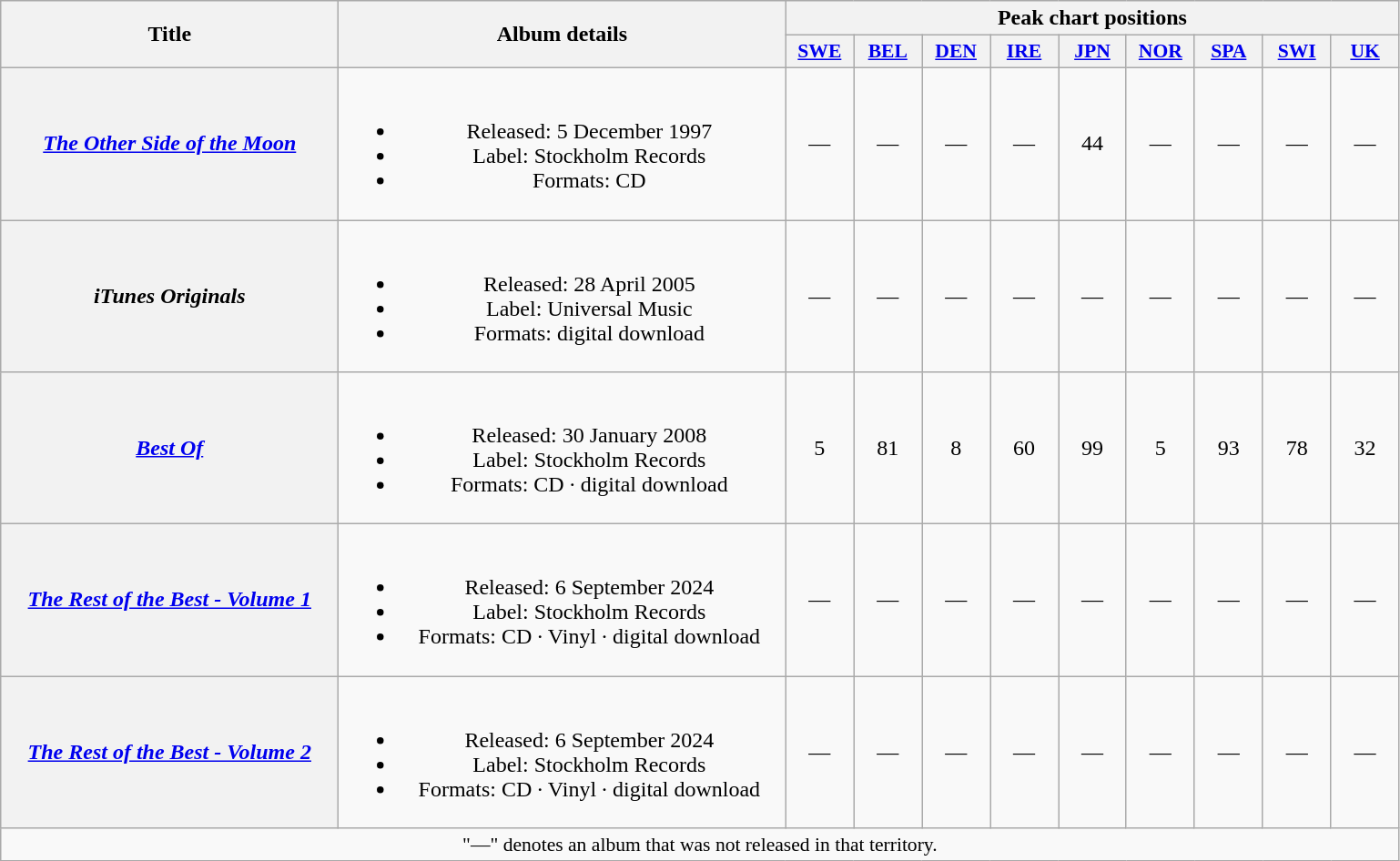<table class="wikitable plainrowheaders" style="text-align:center;" border="1">
<tr>
<th scope="col" rowspan="2" style="width:15em;">Title</th>
<th scope="col" rowspan="2" style="width:20em;">Album details</th>
<th scope="col" colspan="9">Peak chart positions</th>
</tr>
<tr>
<th scope="col" style="width:3em;font-size:90%;"><a href='#'>SWE</a><br></th>
<th scope="col" style="width:3em;font-size:90%;"><a href='#'>BEL</a><br></th>
<th scope="col" style="width:3em;font-size:90%;"><a href='#'>DEN</a><br></th>
<th scope="col" style="width:3em;font-size:90%;"><a href='#'>IRE</a><br></th>
<th scope="col" style="width:3em;font-size:90%;"><a href='#'>JPN</a><br></th>
<th scope="col" style="width:3em;font-size:90%;"><a href='#'>NOR</a><br></th>
<th scope="col" style="width:3em;font-size:90%;"><a href='#'>SPA</a><br></th>
<th scope="col" style="width:3em;font-size:90%;"><a href='#'>SWI</a><br></th>
<th scope="col" style="width:3em;font-size:90%;"><a href='#'>UK</a><br></th>
</tr>
<tr>
<th scope="row"><em><a href='#'>The Other Side of the Moon</a></em></th>
<td><br><ul><li>Released: 5 December 1997</li><li>Label: Stockholm Records</li><li>Formats: CD</li></ul></td>
<td>—</td>
<td>—</td>
<td>—</td>
<td>—</td>
<td>44</td>
<td>—</td>
<td>—</td>
<td>—</td>
<td>—</td>
</tr>
<tr>
<th scope="row"><em>iTunes Originals</em></th>
<td><br><ul><li>Released: 28 April 2005</li><li>Label: Universal Music</li><li>Formats: digital download</li></ul></td>
<td>—</td>
<td>—</td>
<td>—</td>
<td>—</td>
<td>—</td>
<td>—</td>
<td>—</td>
<td>—</td>
<td>—</td>
</tr>
<tr>
<th scope="row"><em><a href='#'>Best Of</a></em></th>
<td><br><ul><li>Released: 30 January 2008</li><li>Label: Stockholm Records</li><li>Formats: CD · digital download</li></ul></td>
<td>5</td>
<td>81</td>
<td>8</td>
<td>60</td>
<td>99</td>
<td>5</td>
<td>93</td>
<td>78</td>
<td>32</td>
</tr>
<tr>
<th scope="row"><em><a href='#'>The Rest of the Best - Volume 1</a></em></th>
<td><br><ul><li>Released: 6 September 2024</li><li>Label: Stockholm Records</li><li>Formats: CD · Vinyl · digital download</li></ul></td>
<td>—</td>
<td>—</td>
<td>—</td>
<td>—</td>
<td>—</td>
<td>—</td>
<td>—</td>
<td>—</td>
<td>—</td>
</tr>
<tr>
<th scope="row"><em><a href='#'>The Rest of the Best - Volume 2</a></em></th>
<td><br><ul><li>Released: 6 September 2024</li><li>Label: Stockholm Records</li><li>Formats: CD · Vinyl · digital download</li></ul></td>
<td>—</td>
<td>—</td>
<td>—</td>
<td>—</td>
<td>—</td>
<td>—</td>
<td>—</td>
<td>—</td>
<td>—</td>
</tr>
<tr>
<td colspan="11" style="font-size:90%">"—" denotes an album that was not released in that territory.</td>
</tr>
</table>
